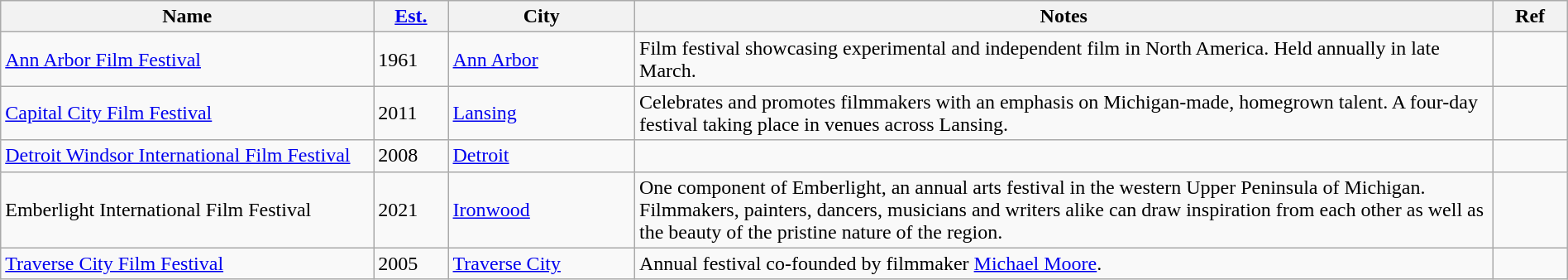<table class="wikitable sortable" width=100%>
<tr>
<th style="width:20%;">Name</th>
<th style="width:4%;"><a href='#'>Est.</a></th>
<th style="width:10%;">City</th>
<th style="width:46%;">Notes</th>
<th style="width:4%;">Ref</th>
</tr>
<tr>
<td><a href='#'>Ann Arbor Film Festival</a></td>
<td>1961</td>
<td><a href='#'>Ann Arbor</a></td>
<td>Film festival showcasing experimental and independent film in North America. Held annually in late March.</td>
<td></td>
</tr>
<tr>
<td><a href='#'>Capital City Film Festival</a></td>
<td>2011</td>
<td><a href='#'>Lansing</a></td>
<td>Celebrates and promotes filmmakers with an emphasis on Michigan-made, homegrown talent. A four-day festival taking place in venues across Lansing.</td>
<td></td>
</tr>
<tr>
<td><a href='#'>Detroit Windsor International Film Festival</a></td>
<td>2008</td>
<td><a href='#'>Detroit</a></td>
<td></td>
<td></td>
</tr>
<tr>
<td>Emberlight International Film Festival</td>
<td>2021</td>
<td><a href='#'>Ironwood</a></td>
<td>One component of Emberlight, an annual arts festival in the western Upper Peninsula of Michigan. Filmmakers, painters, dancers, musicians and writers alike can draw inspiration from each other as well as the beauty of the pristine nature of the region.</td>
<td></td>
</tr>
<tr>
<td><a href='#'>Traverse City Film Festival</a></td>
<td>2005</td>
<td><a href='#'>Traverse City</a></td>
<td>Annual festival co-founded by filmmaker <a href='#'>Michael Moore</a>.</td>
<td></td>
</tr>
</table>
